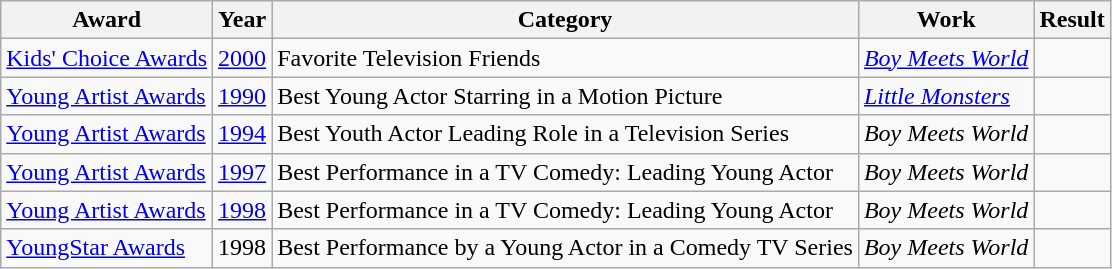<table class="wikitable sortable">
<tr>
<th>Award</th>
<th>Year</th>
<th>Category</th>
<th>Work</th>
<th>Result</th>
</tr>
<tr>
<td><a href='#'>Kids' Choice Awards</a></td>
<td><a href='#'>2000</a></td>
<td>Favorite Television Friends</td>
<td><em><a href='#'>Boy Meets World</a></em></td>
<td></td>
</tr>
<tr>
<td><a href='#'>Young Artist Awards</a></td>
<td><a href='#'>1990</a></td>
<td>Best Young Actor Starring in a Motion Picture</td>
<td><em><a href='#'>Little Monsters</a></em></td>
<td></td>
</tr>
<tr>
<td><a href='#'>Young Artist Awards</a></td>
<td><a href='#'>1994</a></td>
<td>Best Youth Actor Leading Role in a Television Series</td>
<td><em>Boy Meets World</em></td>
<td></td>
</tr>
<tr>
<td><a href='#'>Young Artist Awards</a></td>
<td><a href='#'>1997</a></td>
<td>Best Performance in a TV Comedy: Leading Young Actor</td>
<td><em>Boy Meets World</em></td>
<td></td>
</tr>
<tr>
<td><a href='#'>Young Artist Awards</a></td>
<td><a href='#'>1998</a></td>
<td>Best Performance in a TV Comedy: Leading Young Actor</td>
<td><em>Boy Meets World</em></td>
<td></td>
</tr>
<tr>
<td><a href='#'>YoungStar Awards</a></td>
<td>1998</td>
<td>Best Performance by a Young Actor in a Comedy TV Series</td>
<td><em>Boy Meets World</em></td>
<td></td>
</tr>
</table>
